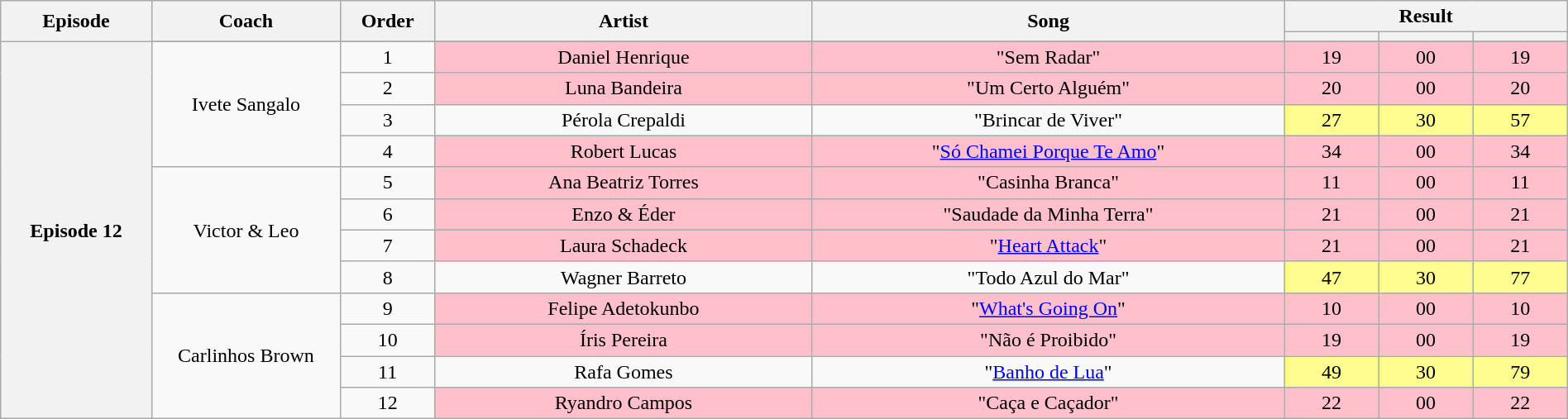<table class="wikitable" style="text-align:center; width:100%;">
<tr>
<th scope="col" width="08%" rowspan=2>Episode</th>
<th scope="col" width="10%" rowspan=2>Coach</th>
<th scope="col" width="05%" rowspan=2>Order</th>
<th scope="col" width="20%" rowspan=2>Artist</th>
<th scope="col" width="25%" rowspan=2>Song</th>
<th scope="col" width="15%" colspan=3>Result</th>
</tr>
<tr>
<th scope="col" width="05%"></th>
<th scope="col" width="05%"></th>
<th scope="col" width="05%"></th>
</tr>
<tr>
<th scope="col" rowspan=13>Episode 12<br><small></small></th>
</tr>
<tr>
<td rowspan=4>Ivete Sangalo</td>
<td>1</td>
<td bgcolor=FFC0CB>Daniel Henrique</td>
<td bgcolor=FFC0CB>"Sem Radar"</td>
<td bgcolor=FFC0CB>19</td>
<td bgcolor=FFC0CB>00</td>
<td bgcolor=FFC0CB>19</td>
</tr>
<tr>
<td>2</td>
<td bgcolor=FFC0CB>Luna Bandeira</td>
<td bgcolor=FFC0CB>"Um Certo Alguém"</td>
<td bgcolor=FFC0CB>20</td>
<td bgcolor=FFC0CB>00</td>
<td bgcolor=FFC0CB>20</td>
</tr>
<tr>
<td>3</td>
<td>Pérola Crepaldi</td>
<td>"Brincar de Viver"</td>
<td bgcolor=FDFC8F>27</td>
<td bgcolor=FDFC8F>30</td>
<td bgcolor=FDFC8F>57</td>
</tr>
<tr>
<td>4</td>
<td bgcolor=FFC0CB>Robert Lucas</td>
<td bgcolor=FFC0CB>"<a href='#'>Só Chamei Porque Te Amo</a>"</td>
<td bgcolor=FFC0CB>34</td>
<td bgcolor=FFC0CB>00</td>
<td bgcolor=FFC0CB>34</td>
</tr>
<tr>
<td rowspan=4>Victor & Leo</td>
<td>5</td>
<td bgcolor=FFC0CB>Ana Beatriz Torres</td>
<td bgcolor=FFC0CB>"Casinha Branca"</td>
<td bgcolor=FFC0CB>11</td>
<td bgcolor=FFC0CB>00</td>
<td bgcolor=FFC0CB>11</td>
</tr>
<tr>
<td>6</td>
<td bgcolor=FFC0CB>Enzo & Éder</td>
<td bgcolor=FFC0CB>"Saudade da Minha Terra"</td>
<td bgcolor=FFC0CB>21</td>
<td bgcolor=FFC0CB>00</td>
<td bgcolor=FFC0CB>21</td>
</tr>
<tr>
<td>7</td>
<td bgcolor=FFC0CB>Laura Schadeck</td>
<td bgcolor=FFC0CB>"<a href='#'>Heart Attack</a>"</td>
<td bgcolor=FFC0CB>21</td>
<td bgcolor=FFC0CB>00</td>
<td bgcolor=FFC0CB>21</td>
</tr>
<tr>
<td>8</td>
<td>Wagner Barreto</td>
<td>"Todo Azul do Mar"</td>
<td bgcolor=FDFC8F>47</td>
<td bgcolor=FDFC8F>30</td>
<td bgcolor=FDFC8F>77</td>
</tr>
<tr>
<td rowspan=4>Carlinhos Brown</td>
<td>9</td>
<td bgcolor=FFC0CB>Felipe Adetokunbo</td>
<td bgcolor=FFC0CB>"<a href='#'>What's Going On</a>"</td>
<td bgcolor=FFC0CB>10</td>
<td bgcolor=FFC0CB>00</td>
<td bgcolor=FFC0CB>10</td>
</tr>
<tr>
<td>10</td>
<td bgcolor=FFC0CB>Íris Pereira</td>
<td bgcolor=FFC0CB>"Não é Proibido"</td>
<td bgcolor=FFC0CB>19</td>
<td bgcolor=FFC0CB>00</td>
<td bgcolor=FFC0CB>19</td>
</tr>
<tr>
<td>11</td>
<td>Rafa Gomes</td>
<td>"<a href='#'>Banho de Lua</a>"</td>
<td bgcolor=FDFC8F>49</td>
<td bgcolor=FDFC8F>30</td>
<td bgcolor=FDFC8F>79</td>
</tr>
<tr>
<td>12</td>
<td bgcolor=FFC0CB>Ryandro Campos</td>
<td bgcolor=FFC0CB>"Caça e Caçador"</td>
<td bgcolor=FFC0CB>22</td>
<td bgcolor=FFC0CB>00</td>
<td bgcolor=FFC0CB>22</td>
</tr>
</table>
